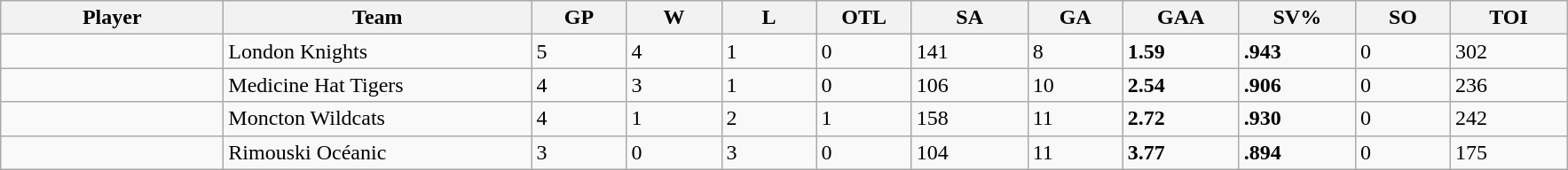<table class="wikitable sortable">
<tr>
<th style="width:10em">Player</th>
<th style="width:14em">Team</th>
<th style="width:4em">GP</th>
<th style="width:4em">W</th>
<th style="width:4em">L</th>
<th style="width:4em">OTL</th>
<th style="width:5em">SA</th>
<th style="width:4em">GA</th>
<th style="width:5em">GAA</th>
<th style="width:5em">SV%</th>
<th style="width:4em">SO</th>
<th style="width:5em">TOI</th>
</tr>
<tr>
<td></td>
<td align=left>London Knights</td>
<td>5</td>
<td>4</td>
<td>1</td>
<td>0</td>
<td>141</td>
<td>8</td>
<td><strong>1.59</strong></td>
<td><strong>.943</strong></td>
<td>0</td>
<td>302</td>
</tr>
<tr>
<td></td>
<td align=left>Medicine Hat Tigers</td>
<td>4</td>
<td>3</td>
<td>1</td>
<td>0</td>
<td>106</td>
<td>10</td>
<td><strong>2.54</strong></td>
<td><strong>.906</strong></td>
<td>0</td>
<td>236</td>
</tr>
<tr>
<td></td>
<td align=left>Moncton Wildcats</td>
<td>4</td>
<td>1</td>
<td>2</td>
<td>1</td>
<td>158</td>
<td>11</td>
<td><strong>2.72</strong></td>
<td><strong>.930</strong></td>
<td>0</td>
<td>242</td>
</tr>
<tr>
<td></td>
<td align=left>Rimouski Océanic</td>
<td>3</td>
<td>0</td>
<td>3</td>
<td>0</td>
<td>104</td>
<td>11</td>
<td><strong>3.77</strong></td>
<td><strong>.894</strong></td>
<td>0</td>
<td>175</td>
</tr>
</table>
